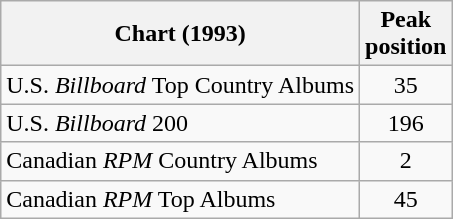<table class="wikitable">
<tr>
<th>Chart (1993)</th>
<th>Peak<br>position</th>
</tr>
<tr>
<td>U.S. <em>Billboard</em> Top Country Albums</td>
<td align="center">35</td>
</tr>
<tr>
<td>U.S. <em>Billboard</em> 200</td>
<td align="center">196</td>
</tr>
<tr>
<td>Canadian <em>RPM</em> Country Albums</td>
<td align="center">2</td>
</tr>
<tr>
<td>Canadian <em>RPM</em> Top Albums</td>
<td align="center">45</td>
</tr>
</table>
